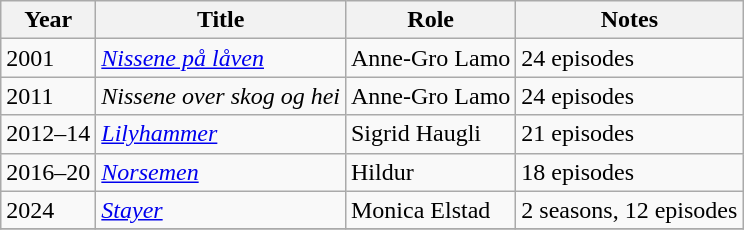<table class="wikitable sortable">
<tr>
<th>Year</th>
<th>Title</th>
<th>Role</th>
<th class="unsortable">Notes</th>
</tr>
<tr>
<td>2001</td>
<td><em><a href='#'>Nissene på låven</a></em></td>
<td>Anne-Gro Lamo</td>
<td>24 episodes</td>
</tr>
<tr>
<td>2011</td>
<td><em>Nissene over skog og hei</em></td>
<td>Anne-Gro Lamo</td>
<td>24 episodes</td>
</tr>
<tr>
<td>2012–14</td>
<td><em><a href='#'>Lilyhammer</a></em></td>
<td>Sigrid Haugli</td>
<td>21 episodes</td>
</tr>
<tr>
<td>2016–20</td>
<td><em><a href='#'>Norsemen</a></em></td>
<td>Hildur</td>
<td>18 episodes</td>
</tr>
<tr>
<td>2024</td>
<td><em><a href='#'>Stayer</a></em></td>
<td>Monica Elstad</td>
<td>2 seasons, 12 episodes</td>
</tr>
<tr>
</tr>
</table>
